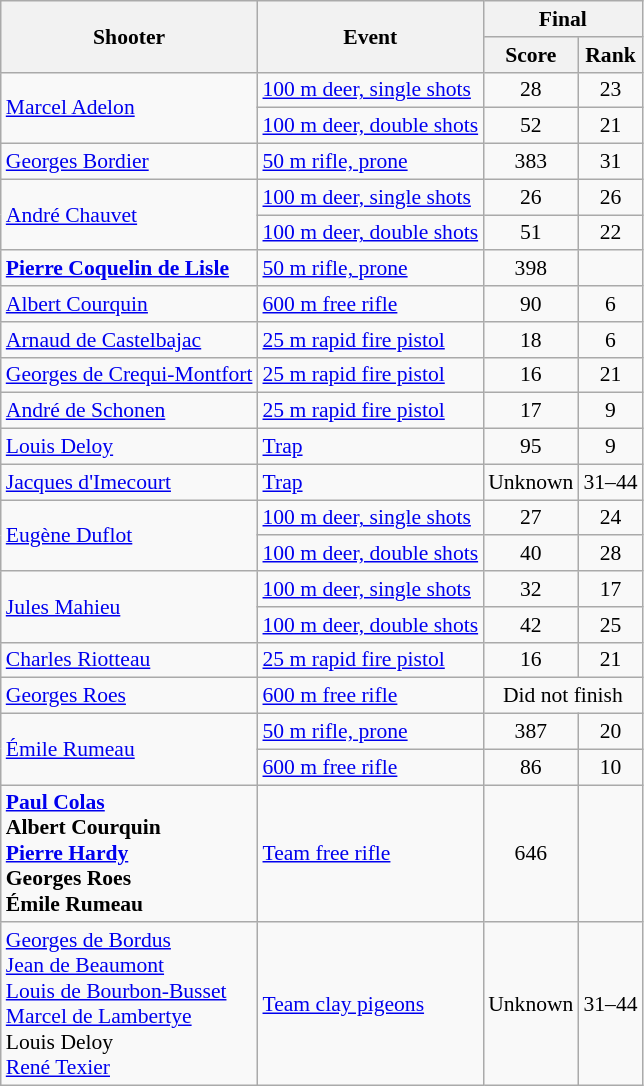<table class=wikitable style="font-size:90%">
<tr>
<th rowspan=2>Shooter</th>
<th rowspan=2>Event</th>
<th colspan=2>Final</th>
</tr>
<tr>
<th>Score</th>
<th>Rank</th>
</tr>
<tr>
<td rowspan=2><a href='#'>Marcel Adelon</a></td>
<td><a href='#'>100 m deer, single shots</a></td>
<td align=center>28</td>
<td align=center>23</td>
</tr>
<tr>
<td><a href='#'>100 m deer, double shots</a></td>
<td align=center>52</td>
<td align=center>21</td>
</tr>
<tr>
<td><a href='#'>Georges Bordier</a></td>
<td><a href='#'>50 m rifle, prone</a></td>
<td align=center>383</td>
<td align=center>31</td>
</tr>
<tr>
<td rowspan=2><a href='#'>André Chauvet</a></td>
<td><a href='#'>100 m deer, single shots</a></td>
<td align=center>26</td>
<td align=center>26</td>
</tr>
<tr>
<td><a href='#'>100 m deer, double shots</a></td>
<td align=center>51</td>
<td align=center>22</td>
</tr>
<tr>
<td><strong><a href='#'>Pierre Coquelin de Lisle</a></strong></td>
<td><a href='#'>50 m rifle, prone</a></td>
<td align=center>398</td>
<td align=center></td>
</tr>
<tr>
<td><a href='#'>Albert Courquin</a></td>
<td><a href='#'>600 m free rifle</a></td>
<td align=center>90</td>
<td align=center>6</td>
</tr>
<tr>
<td><a href='#'>Arnaud de Castelbajac</a></td>
<td><a href='#'>25 m rapid fire pistol</a></td>
<td align=center>18</td>
<td align=center>6</td>
</tr>
<tr>
<td><a href='#'>Georges de Crequi-Montfort</a></td>
<td><a href='#'>25 m rapid fire pistol</a></td>
<td align=center>16</td>
<td align=center>21</td>
</tr>
<tr>
<td><a href='#'>André de Schonen</a></td>
<td><a href='#'>25 m rapid fire pistol</a></td>
<td align=center>17</td>
<td align=center>9</td>
</tr>
<tr>
<td><a href='#'>Louis Deloy</a></td>
<td><a href='#'>Trap</a></td>
<td align=center>95</td>
<td align=center>9</td>
</tr>
<tr>
<td><a href='#'>Jacques d'Imecourt</a></td>
<td><a href='#'>Trap</a></td>
<td align=center>Unknown</td>
<td align=center>31–44</td>
</tr>
<tr>
<td rowspan=2><a href='#'>Eugène Duflot</a></td>
<td><a href='#'>100 m deer, single shots</a></td>
<td align=center>27</td>
<td align=center>24</td>
</tr>
<tr>
<td><a href='#'>100 m deer, double shots</a></td>
<td align=center>40</td>
<td align=center>28</td>
</tr>
<tr>
<td rowspan=2><a href='#'>Jules Mahieu</a></td>
<td><a href='#'>100 m deer, single shots</a></td>
<td align=center>32</td>
<td align=center>17</td>
</tr>
<tr>
<td><a href='#'>100 m deer, double shots</a></td>
<td align=center>42</td>
<td align=center>25</td>
</tr>
<tr>
<td><a href='#'>Charles Riotteau</a></td>
<td><a href='#'>25 m rapid fire pistol</a></td>
<td align=center>16</td>
<td align=center>21</td>
</tr>
<tr>
<td><a href='#'>Georges Roes</a></td>
<td><a href='#'>600 m free rifle</a></td>
<td align=center colspan=2>Did not finish</td>
</tr>
<tr>
<td rowspan=2><a href='#'>Émile Rumeau</a></td>
<td><a href='#'>50 m rifle, prone</a></td>
<td align=center>387</td>
<td align=center>20</td>
</tr>
<tr>
<td><a href='#'>600 m free rifle</a></td>
<td align=center>86</td>
<td align=center>10</td>
</tr>
<tr>
<td><strong><a href='#'>Paul Colas</a> <br> Albert Courquin <br> <a href='#'>Pierre Hardy</a> <br> Georges Roes <br> Émile Rumeau</strong></td>
<td><a href='#'>Team free rifle</a></td>
<td align=center>646</td>
<td align=center></td>
</tr>
<tr>
<td><a href='#'>Georges de Bordus</a> <br> <a href='#'>Jean de Beaumont</a> <br> <a href='#'>Louis de Bourbon-Busset</a> <br> <a href='#'>Marcel de Lambertye</a> <br> Louis Deloy <br> <a href='#'>René Texier</a></td>
<td><a href='#'>Team clay pigeons</a></td>
<td align=center>Unknown</td>
<td align=center>31–44</td>
</tr>
</table>
